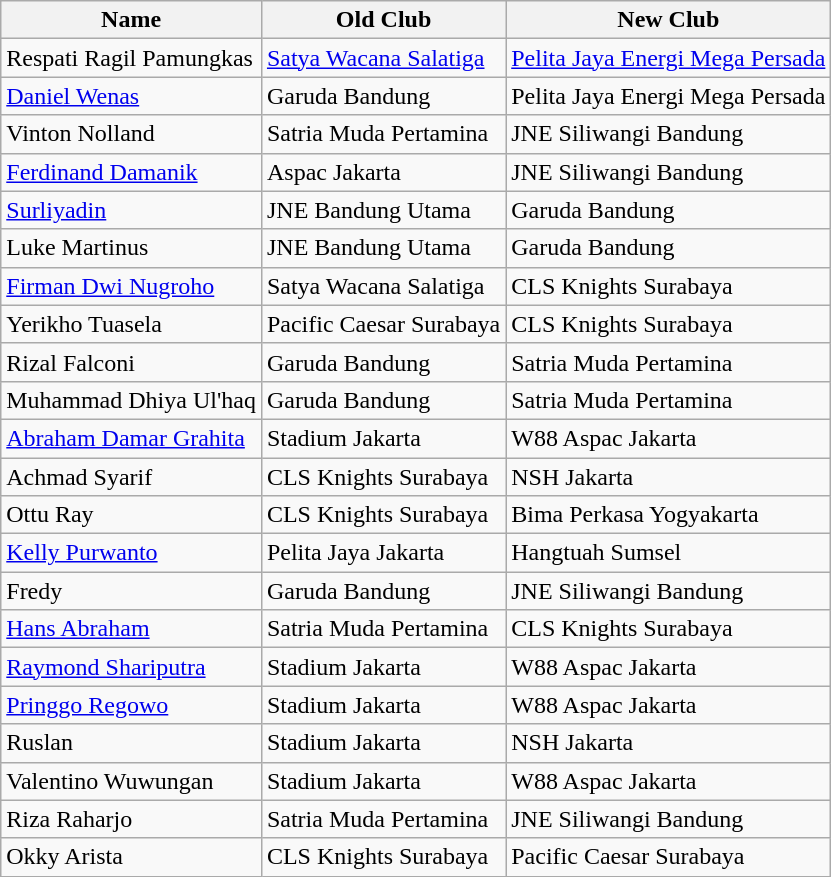<table class="wikitable sortable">
<tr>
<th>Name</th>
<th>Old Club</th>
<th>New Club</th>
</tr>
<tr>
<td>Respati Ragil Pamungkas</td>
<td><a href='#'>Satya Wacana Salatiga</a></td>
<td><a href='#'>Pelita Jaya Energi Mega Persada</a></td>
</tr>
<tr>
<td><a href='#'>Daniel Wenas</a></td>
<td>Garuda Bandung</td>
<td>Pelita Jaya Energi Mega Persada</td>
</tr>
<tr>
<td>Vinton Nolland</td>
<td>Satria Muda Pertamina</td>
<td>JNE Siliwangi Bandung</td>
</tr>
<tr>
<td><a href='#'>Ferdinand Damanik</a></td>
<td>Aspac Jakarta</td>
<td>JNE Siliwangi Bandung</td>
</tr>
<tr>
<td><a href='#'>Surliyadin</a></td>
<td>JNE Bandung Utama</td>
<td>Garuda Bandung</td>
</tr>
<tr>
<td>Luke Martinus</td>
<td>JNE Bandung Utama</td>
<td>Garuda Bandung</td>
</tr>
<tr>
<td><a href='#'>Firman Dwi Nugroho</a></td>
<td>Satya Wacana Salatiga</td>
<td>CLS Knights Surabaya</td>
</tr>
<tr>
<td>Yerikho Tuasela</td>
<td>Pacific Caesar Surabaya</td>
<td>CLS Knights Surabaya</td>
</tr>
<tr>
<td>Rizal Falconi</td>
<td>Garuda Bandung</td>
<td>Satria Muda Pertamina</td>
</tr>
<tr>
<td>Muhammad Dhiya Ul'haq</td>
<td>Garuda Bandung</td>
<td>Satria Muda Pertamina</td>
</tr>
<tr>
<td><a href='#'>Abraham Damar Grahita</a></td>
<td>Stadium Jakarta</td>
<td>W88 Aspac Jakarta</td>
</tr>
<tr>
<td>Achmad Syarif</td>
<td>CLS Knights Surabaya</td>
<td>NSH Jakarta</td>
</tr>
<tr>
<td>Ottu Ray</td>
<td>CLS Knights Surabaya</td>
<td>Bima Perkasa Yogyakarta</td>
</tr>
<tr>
<td><a href='#'>Kelly Purwanto</a></td>
<td>Pelita Jaya Jakarta</td>
<td>Hangtuah Sumsel</td>
</tr>
<tr>
<td>Fredy</td>
<td>Garuda Bandung</td>
<td>JNE Siliwangi Bandung</td>
</tr>
<tr>
<td><a href='#'>Hans Abraham</a></td>
<td>Satria Muda Pertamina</td>
<td>CLS Knights Surabaya</td>
</tr>
<tr>
<td><a href='#'>Raymond Shariputra</a></td>
<td>Stadium Jakarta</td>
<td>W88 Aspac Jakarta</td>
</tr>
<tr>
<td><a href='#'>Pringgo Regowo</a></td>
<td>Stadium Jakarta</td>
<td>W88 Aspac Jakarta</td>
</tr>
<tr>
<td>Ruslan</td>
<td>Stadium Jakarta</td>
<td>NSH Jakarta</td>
</tr>
<tr>
<td>Valentino Wuwungan</td>
<td>Stadium Jakarta</td>
<td>W88 Aspac Jakarta</td>
</tr>
<tr>
<td>Riza Raharjo</td>
<td>Satria Muda Pertamina</td>
<td>JNE Siliwangi Bandung</td>
</tr>
<tr>
<td>Okky Arista</td>
<td>CLS Knights Surabaya</td>
<td>Pacific Caesar Surabaya</td>
</tr>
</table>
